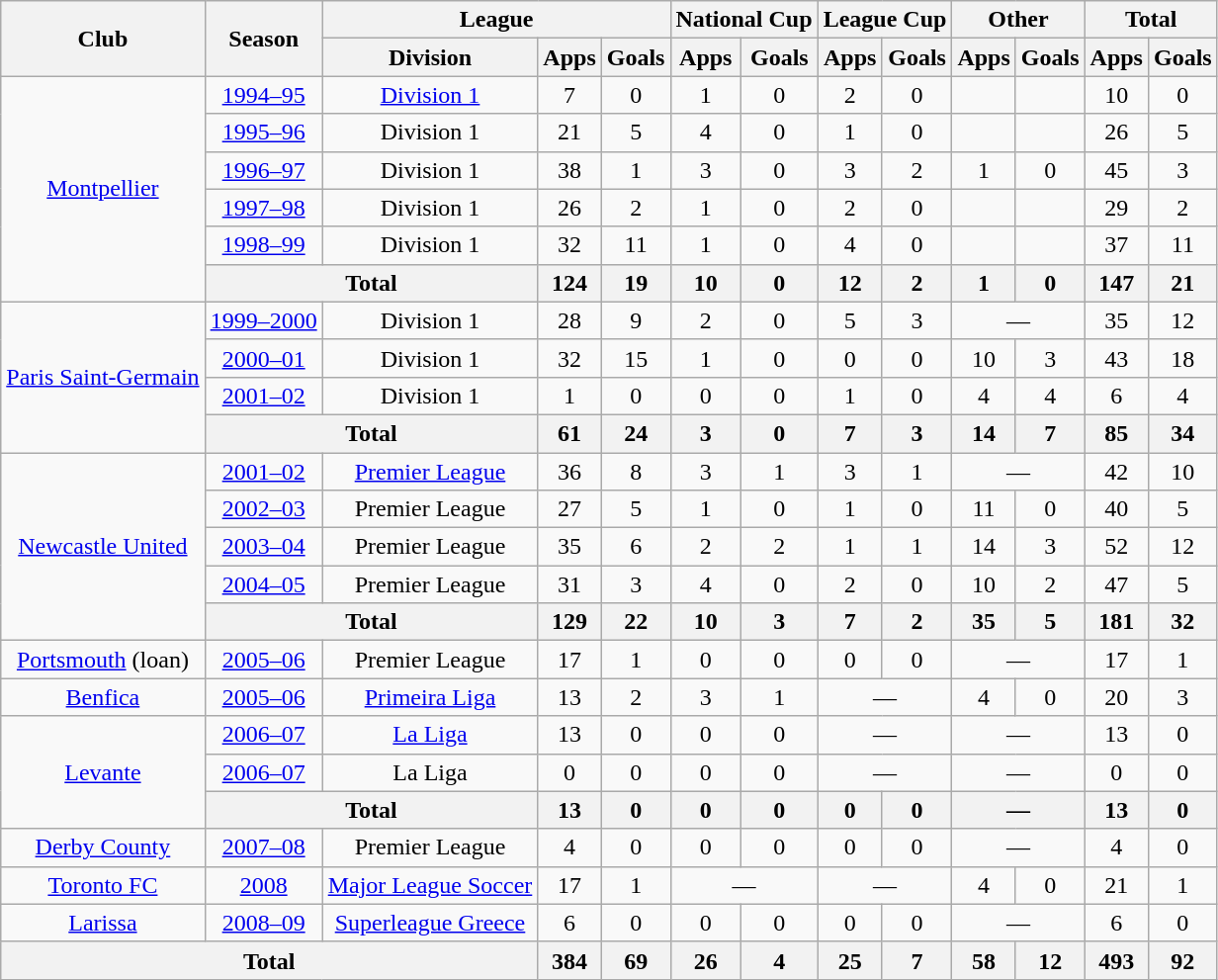<table class="wikitable" style="text-align:center">
<tr>
<th rowspan="2">Club</th>
<th rowspan="2">Season</th>
<th colspan="3">League</th>
<th colspan="2">National Cup</th>
<th colspan="2">League Cup</th>
<th colspan="2">Other</th>
<th colspan="2">Total</th>
</tr>
<tr>
<th>Division</th>
<th>Apps</th>
<th>Goals</th>
<th>Apps</th>
<th>Goals</th>
<th>Apps</th>
<th>Goals</th>
<th>Apps</th>
<th>Goals</th>
<th>Apps</th>
<th>Goals</th>
</tr>
<tr>
<td rowspan="6"><a href='#'>Montpellier</a></td>
<td><a href='#'>1994–95</a></td>
<td><a href='#'>Division 1</a></td>
<td>7</td>
<td>0</td>
<td>1</td>
<td>0</td>
<td>2</td>
<td>0</td>
<td></td>
<td></td>
<td>10</td>
<td>0</td>
</tr>
<tr>
<td><a href='#'>1995–96</a></td>
<td>Division 1</td>
<td>21</td>
<td>5</td>
<td>4</td>
<td>0</td>
<td>1</td>
<td>0</td>
<td></td>
<td></td>
<td>26</td>
<td>5</td>
</tr>
<tr>
<td><a href='#'>1996–97</a></td>
<td>Division 1</td>
<td>38</td>
<td>1</td>
<td>3</td>
<td>0</td>
<td>3</td>
<td>2</td>
<td>1</td>
<td>0</td>
<td>45</td>
<td>3</td>
</tr>
<tr>
<td><a href='#'>1997–98</a></td>
<td>Division 1</td>
<td>26</td>
<td>2</td>
<td>1</td>
<td>0</td>
<td>2</td>
<td>0</td>
<td></td>
<td></td>
<td>29</td>
<td>2</td>
</tr>
<tr>
<td><a href='#'>1998–99</a></td>
<td>Division 1</td>
<td>32</td>
<td>11</td>
<td>1</td>
<td>0</td>
<td>4</td>
<td>0</td>
<td></td>
<td></td>
<td>37</td>
<td>11</td>
</tr>
<tr>
<th colspan="2">Total</th>
<th>124</th>
<th>19</th>
<th>10</th>
<th>0</th>
<th>12</th>
<th>2</th>
<th>1</th>
<th>0</th>
<th>147</th>
<th>21</th>
</tr>
<tr>
<td rowspan="4"><a href='#'>Paris Saint-Germain</a></td>
<td><a href='#'>1999–2000</a></td>
<td>Division 1</td>
<td>28</td>
<td>9</td>
<td>2</td>
<td>0</td>
<td>5</td>
<td>3</td>
<td colspan="2">—</td>
<td>35</td>
<td>12</td>
</tr>
<tr>
<td><a href='#'>2000–01</a></td>
<td>Division 1</td>
<td>32</td>
<td>15</td>
<td>1</td>
<td>0</td>
<td>0</td>
<td>0</td>
<td>10</td>
<td>3</td>
<td>43</td>
<td>18</td>
</tr>
<tr>
<td><a href='#'>2001–02</a></td>
<td>Division 1</td>
<td>1</td>
<td>0</td>
<td>0</td>
<td>0</td>
<td>1</td>
<td>0</td>
<td>4</td>
<td>4</td>
<td>6</td>
<td>4</td>
</tr>
<tr>
<th colspan="2">Total</th>
<th>61</th>
<th>24</th>
<th>3</th>
<th>0</th>
<th>7</th>
<th>3</th>
<th>14</th>
<th>7</th>
<th>85</th>
<th>34</th>
</tr>
<tr>
<td rowspan="5"><a href='#'>Newcastle United</a></td>
<td><a href='#'>2001–02</a></td>
<td><a href='#'>Premier League</a></td>
<td>36</td>
<td>8</td>
<td>3</td>
<td>1</td>
<td>3</td>
<td>1</td>
<td colspan="2">—</td>
<td>42</td>
<td>10</td>
</tr>
<tr>
<td><a href='#'>2002–03</a></td>
<td>Premier League</td>
<td>27</td>
<td>5</td>
<td>1</td>
<td>0</td>
<td>1</td>
<td>0</td>
<td>11</td>
<td>0</td>
<td>40</td>
<td>5</td>
</tr>
<tr>
<td><a href='#'>2003–04</a></td>
<td>Premier League</td>
<td>35</td>
<td>6</td>
<td>2</td>
<td>2</td>
<td>1</td>
<td>1</td>
<td>14</td>
<td>3</td>
<td>52</td>
<td>12</td>
</tr>
<tr>
<td><a href='#'>2004–05</a></td>
<td>Premier League</td>
<td>31</td>
<td>3</td>
<td>4</td>
<td>0</td>
<td>2</td>
<td>0</td>
<td>10</td>
<td>2</td>
<td>47</td>
<td>5</td>
</tr>
<tr>
<th colspan="2">Total</th>
<th>129</th>
<th>22</th>
<th>10</th>
<th>3</th>
<th>7</th>
<th>2</th>
<th>35</th>
<th>5</th>
<th>181</th>
<th>32</th>
</tr>
<tr>
<td><a href='#'>Portsmouth</a> (loan)</td>
<td><a href='#'>2005–06</a></td>
<td>Premier League</td>
<td>17</td>
<td>1</td>
<td>0</td>
<td>0</td>
<td>0</td>
<td>0</td>
<td colspan="2">—</td>
<td>17</td>
<td>1</td>
</tr>
<tr>
<td><a href='#'>Benfica</a></td>
<td><a href='#'>2005–06</a></td>
<td><a href='#'>Primeira Liga</a></td>
<td>13</td>
<td>2</td>
<td>3</td>
<td>1</td>
<td colspan="2">—</td>
<td>4</td>
<td>0</td>
<td>20</td>
<td>3</td>
</tr>
<tr>
<td rowspan="3"><a href='#'>Levante</a></td>
<td><a href='#'>2006–07</a></td>
<td><a href='#'>La Liga</a></td>
<td>13</td>
<td>0</td>
<td>0</td>
<td>0</td>
<td colspan="2">—</td>
<td colspan="2">—</td>
<td>13</td>
<td>0</td>
</tr>
<tr>
<td><a href='#'>2006–07</a></td>
<td>La Liga</td>
<td>0</td>
<td>0</td>
<td>0</td>
<td>0</td>
<td colspan="2">—</td>
<td colspan="2">—</td>
<td>0</td>
<td>0</td>
</tr>
<tr>
<th colspan="2">Total</th>
<th>13</th>
<th>0</th>
<th>0</th>
<th>0</th>
<th>0</th>
<th>0</th>
<th colspan="2">—</th>
<th>13</th>
<th>0</th>
</tr>
<tr>
<td><a href='#'>Derby County</a></td>
<td><a href='#'>2007–08</a></td>
<td>Premier League</td>
<td>4</td>
<td>0</td>
<td>0</td>
<td>0</td>
<td>0</td>
<td>0</td>
<td colspan="2">—</td>
<td>4</td>
<td>0</td>
</tr>
<tr>
<td><a href='#'>Toronto FC</a></td>
<td><a href='#'>2008</a></td>
<td><a href='#'>Major League Soccer</a></td>
<td>17</td>
<td>1</td>
<td colspan="2">—</td>
<td colspan="2">—</td>
<td>4</td>
<td>0</td>
<td>21</td>
<td>1</td>
</tr>
<tr>
<td><a href='#'>Larissa</a></td>
<td><a href='#'>2008–09</a></td>
<td><a href='#'>Superleague Greece</a></td>
<td>6</td>
<td>0</td>
<td>0</td>
<td>0</td>
<td>0</td>
<td>0</td>
<td colspan="2">—</td>
<td>6</td>
<td>0</td>
</tr>
<tr>
<th colspan="3">Total</th>
<th>384</th>
<th>69</th>
<th>26</th>
<th>4</th>
<th>25</th>
<th>7</th>
<th>58</th>
<th>12</th>
<th>493</th>
<th>92</th>
</tr>
</table>
